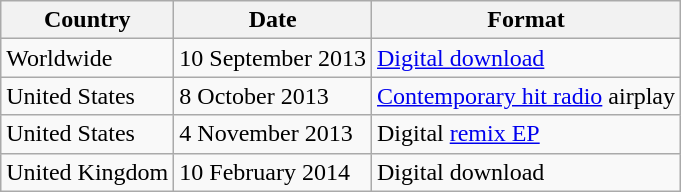<table class="wikitable plainrowheaders">
<tr>
<th scope="col">Country</th>
<th scope="col">Date</th>
<th scope="col">Format</th>
</tr>
<tr>
<td scope="row">Worldwide</td>
<td scope="row">10 September 2013</td>
<td scope="row"><a href='#'>Digital download</a></td>
</tr>
<tr>
<td scope="row">United States</td>
<td scope="row">8 October 2013</td>
<td scope="row"><a href='#'>Contemporary hit radio</a> airplay</td>
</tr>
<tr>
<td scope="row">United States</td>
<td scope="row">4 November 2013</td>
<td scope="row">Digital <a href='#'>remix EP</a></td>
</tr>
<tr>
<td scope="row">United Kingdom</td>
<td scope="row">10 February 2014</td>
<td scope="row">Digital download</td>
</tr>
</table>
